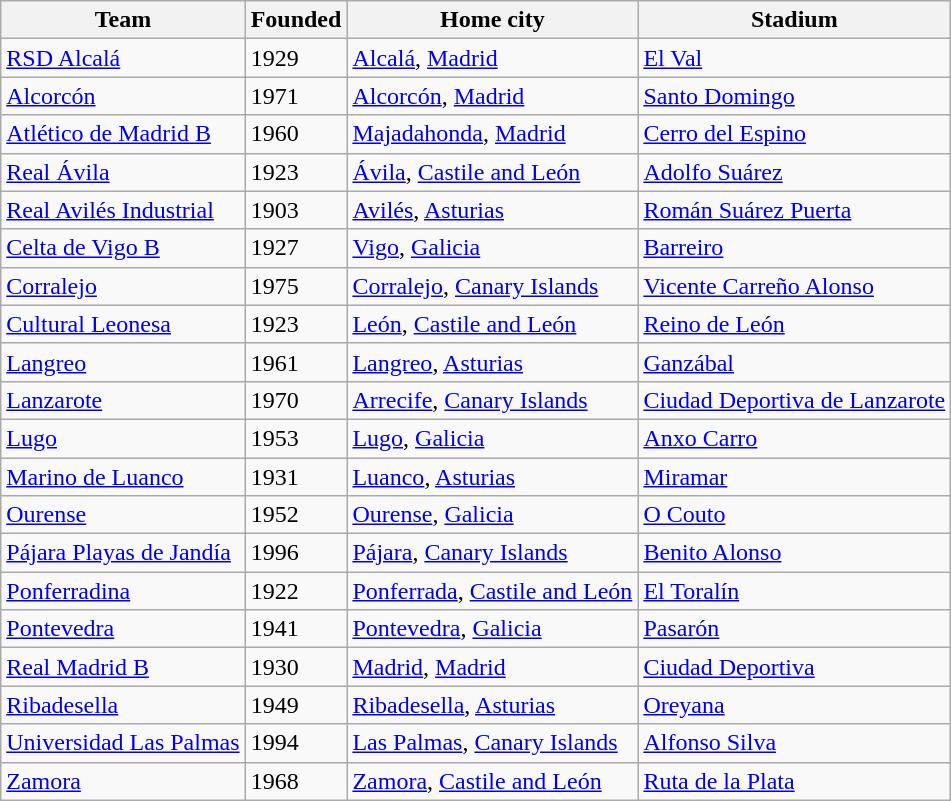<table class="wikitable sortable">
<tr>
<th>Team</th>
<th>Founded</th>
<th>Home city</th>
<th>Stadium</th>
</tr>
<tr>
<td><a href='#'>RSD Alcalá</a></td>
<td>1929</td>
<td><a href='#'>Alcalá</a>, <a href='#'>Madrid</a></td>
<td><a href='#'>El Val</a></td>
</tr>
<tr>
<td><a href='#'>Alcorcón</a></td>
<td>1971</td>
<td><a href='#'>Alcorcón</a>, <a href='#'>Madrid</a></td>
<td><a href='#'>Santo Domingo</a></td>
</tr>
<tr>
<td><a href='#'>Atlético de Madrid B</a></td>
<td>1960</td>
<td><a href='#'>Majadahonda</a>, <a href='#'>Madrid</a></td>
<td><a href='#'>Cerro del Espino</a></td>
</tr>
<tr>
<td><a href='#'>Real Ávila</a></td>
<td>1923</td>
<td><a href='#'>Ávila</a>, <a href='#'>Castile and León</a></td>
<td><a href='#'>Adolfo Suárez</a></td>
</tr>
<tr>
<td><a href='#'>Real Avilés Industrial</a></td>
<td>1903</td>
<td><a href='#'>Avilés</a>, <a href='#'>Asturias</a></td>
<td><a href='#'>Román Suárez Puerta</a></td>
</tr>
<tr>
<td><a href='#'>Celta de Vigo B</a></td>
<td>1927</td>
<td><a href='#'>Vigo</a>, <a href='#'>Galicia</a></td>
<td><a href='#'>Barreiro</a></td>
</tr>
<tr>
<td><a href='#'>Corralejo</a></td>
<td>1975</td>
<td><a href='#'>Corralejo</a>, <a href='#'>Canary Islands</a></td>
<td><a href='#'>Vicente Carreño Alonso</a></td>
</tr>
<tr>
<td><a href='#'>Cultural Leonesa</a></td>
<td>1923</td>
<td><a href='#'>León</a>, <a href='#'>Castile and León</a></td>
<td><a href='#'>Reino de León</a></td>
</tr>
<tr>
<td><a href='#'>Langreo</a></td>
<td>1961</td>
<td><a href='#'>Langreo</a>, <a href='#'>Asturias</a></td>
<td><a href='#'>Ganzábal</a></td>
</tr>
<tr>
<td><a href='#'>Lanzarote</a></td>
<td>1970</td>
<td><a href='#'>Arrecife</a>, <a href='#'>Canary Islands</a></td>
<td><a href='#'>Ciudad Deportiva de Lanzarote</a></td>
</tr>
<tr>
<td><a href='#'>Lugo</a></td>
<td>1953</td>
<td><a href='#'>Lugo</a>, <a href='#'>Galicia</a></td>
<td><a href='#'>Anxo Carro</a></td>
</tr>
<tr>
<td><a href='#'>Marino de Luanco</a></td>
<td>1931</td>
<td><a href='#'>Luanco</a>, <a href='#'>Asturias</a></td>
<td><a href='#'>Miramar</a></td>
</tr>
<tr>
<td><a href='#'>Ourense</a></td>
<td>1952</td>
<td><a href='#'>Ourense</a>, <a href='#'>Galicia</a></td>
<td><a href='#'>O Couto</a></td>
</tr>
<tr>
<td><a href='#'>Pájara Playas de Jandía</a></td>
<td>1996</td>
<td><a href='#'>Pájara</a>, <a href='#'>Canary Islands</a></td>
<td><a href='#'>Benito Alonso</a></td>
</tr>
<tr>
<td><a href='#'>Ponferradina</a></td>
<td>1922</td>
<td><a href='#'>Ponferrada</a>, <a href='#'>Castile and León</a></td>
<td><a href='#'>El Toralín</a></td>
</tr>
<tr>
<td><a href='#'>Pontevedra</a></td>
<td>1941</td>
<td><a href='#'>Pontevedra</a>, <a href='#'>Galicia</a></td>
<td><a href='#'>Pasarón</a></td>
</tr>
<tr>
<td><a href='#'>Real Madrid B</a></td>
<td>1930</td>
<td><a href='#'>Madrid</a>, <a href='#'>Madrid</a></td>
<td><a href='#'>Ciudad Deportiva</a></td>
</tr>
<tr>
<td><a href='#'>Ribadesella</a></td>
<td>1949</td>
<td><a href='#'>Ribadesella</a>, <a href='#'>Asturias</a></td>
<td><a href='#'>Oreyana</a></td>
</tr>
<tr>
<td><a href='#'>Universidad Las Palmas</a></td>
<td>1994</td>
<td><a href='#'>Las Palmas</a>, <a href='#'>Canary Islands</a></td>
<td><a href='#'>Alfonso Silva</a></td>
</tr>
<tr>
<td><a href='#'>Zamora</a></td>
<td>1968</td>
<td><a href='#'>Zamora</a>, <a href='#'>Castile and León</a></td>
<td><a href='#'>Ruta de la Plata</a></td>
</tr>
</table>
